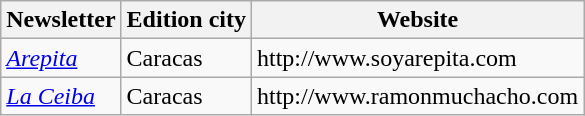<table class="wikitable sortable">
<tr align="center">
<th>Newsletter</th>
<th>Edition city</th>
<th>Website</th>
</tr>
<tr>
<td><em><a href='#'>Arepita</a></em></td>
<td>Caracas</td>
<td>http://www.soyarepita.com</td>
</tr>
<tr>
<td><em><a href='#'>La Ceiba</a></em></td>
<td>Caracas</td>
<td>http://www.ramonmuchacho.com</td>
</tr>
</table>
